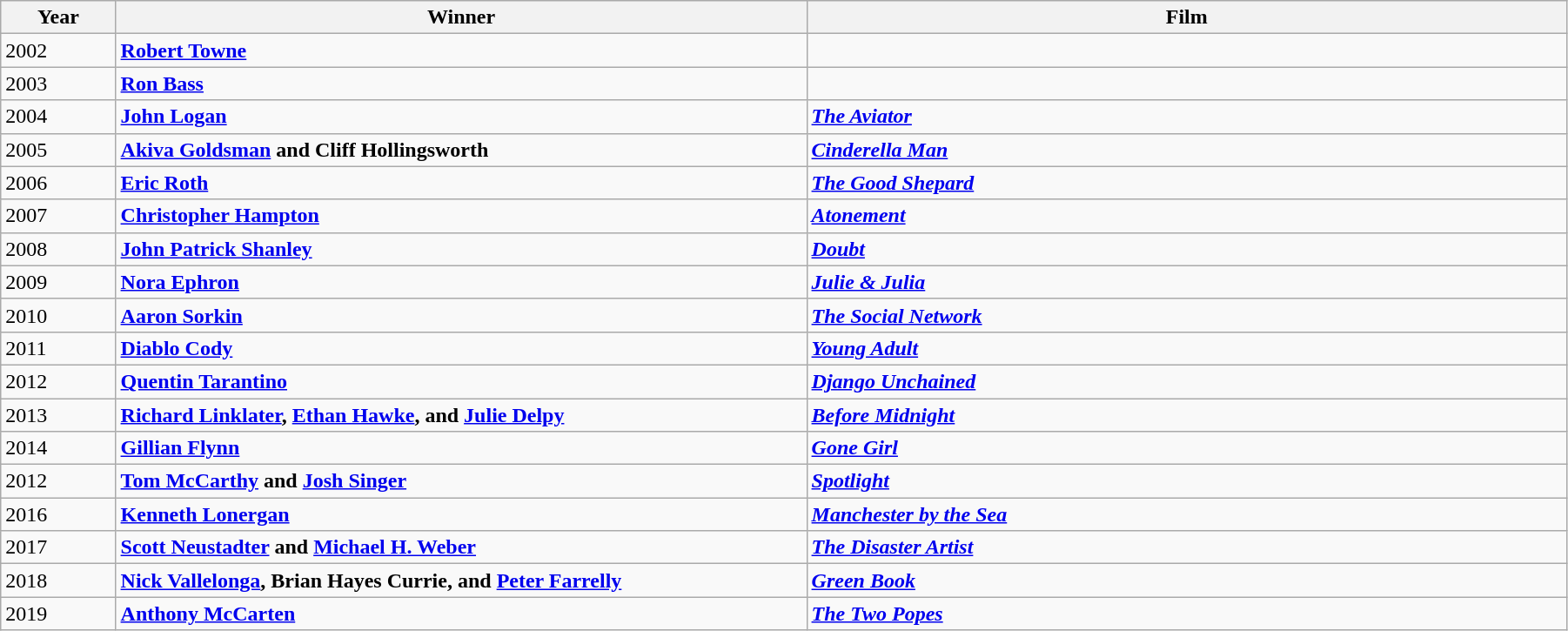<table class="wikitable" width="95%" cellpadding="5">
<tr>
<th width="5%">Year</th>
<th width="30%">Winner</th>
<th width="33%">Film</th>
</tr>
<tr>
<td>2002</td>
<td><strong><a href='#'>Robert Towne</a></strong></td>
<td></td>
</tr>
<tr>
<td>2003</td>
<td><strong><a href='#'>Ron Bass</a></strong></td>
<td></td>
</tr>
<tr>
<td>2004</td>
<td><strong><a href='#'>John Logan</a></strong></td>
<td><strong><em><a href='#'>The Aviator</a></em></strong></td>
</tr>
<tr>
<td>2005</td>
<td><strong><a href='#'>Akiva Goldsman</a> and Cliff Hollingsworth</strong></td>
<td><strong><em><a href='#'>Cinderella Man</a></em></strong></td>
</tr>
<tr>
<td>2006</td>
<td><strong><a href='#'>Eric Roth</a></strong></td>
<td><strong><em><a href='#'>The Good Shepard</a></em></strong></td>
</tr>
<tr>
<td>2007</td>
<td><strong><a href='#'>Christopher Hampton</a></strong></td>
<td><strong><em><a href='#'>Atonement</a></em></strong></td>
</tr>
<tr>
<td>2008</td>
<td><strong><a href='#'>John Patrick Shanley</a></strong></td>
<td><strong><em><a href='#'>Doubt</a></em></strong></td>
</tr>
<tr>
<td>2009</td>
<td><strong><a href='#'>Nora Ephron</a></strong></td>
<td><strong><em><a href='#'>Julie & Julia</a></em></strong></td>
</tr>
<tr>
<td>2010</td>
<td><strong><a href='#'>Aaron Sorkin</a></strong></td>
<td><strong><em><a href='#'>The Social Network</a></em></strong></td>
</tr>
<tr>
<td>2011</td>
<td><strong><a href='#'>Diablo Cody</a></strong></td>
<td><strong><em><a href='#'>Young Adult</a></em></strong></td>
</tr>
<tr>
<td>2012</td>
<td><strong><a href='#'>Quentin Tarantino</a></strong></td>
<td><strong><em><a href='#'>Django Unchained</a></em></strong></td>
</tr>
<tr>
<td>2013</td>
<td><strong><a href='#'>Richard Linklater</a>, <a href='#'>Ethan Hawke</a>, and <a href='#'>Julie Delpy</a></strong></td>
<td><strong><em><a href='#'>Before Midnight</a></em></strong></td>
</tr>
<tr>
<td>2014</td>
<td><strong><a href='#'>Gillian Flynn</a></strong></td>
<td><strong><em><a href='#'>Gone Girl</a></em></strong></td>
</tr>
<tr>
<td>2012</td>
<td><strong><a href='#'>Tom McCarthy</a> and <a href='#'>Josh Singer</a></strong></td>
<td><strong><em><a href='#'>Spotlight</a></em></strong></td>
</tr>
<tr>
<td>2016</td>
<td><strong><a href='#'>Kenneth Lonergan</a></strong></td>
<td><strong><em><a href='#'>Manchester by the Sea</a></em></strong></td>
</tr>
<tr>
<td>2017</td>
<td><strong><a href='#'>Scott Neustadter</a> and <a href='#'>Michael H. Weber</a></strong></td>
<td><strong><em><a href='#'>The Disaster Artist</a></em></strong></td>
</tr>
<tr>
<td>2018</td>
<td><strong><a href='#'>Nick Vallelonga</a>, Brian Hayes Currie, and <a href='#'>Peter Farrelly</a></strong></td>
<td><strong><em><a href='#'>Green Book</a></em></strong></td>
</tr>
<tr>
<td>2019</td>
<td><strong><a href='#'>Anthony McCarten</a></strong></td>
<td><strong><em><a href='#'>The Two Popes</a></em></strong></td>
</tr>
</table>
